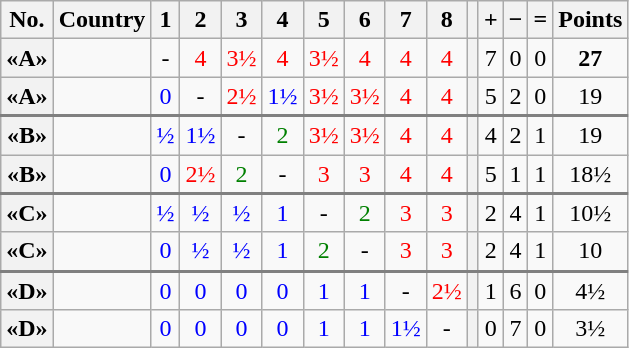<table class="wikitable" style="text-align:center">
<tr>
<th>No.</th>
<th>Country</th>
<th>1</th>
<th>2</th>
<th>3</th>
<th>4</th>
<th>5</th>
<th>6</th>
<th>7</th>
<th>8</th>
<th></th>
<th>+</th>
<th>−</th>
<th>=</th>
<th>Points</th>
</tr>
<tr>
<th>«A»</th>
<td style="text-align: left"></td>
<td>-</td>
<td style="color:red;">4</td>
<td style="color:red;">3½</td>
<td style="color:red;">4</td>
<td style="color:red;">3½</td>
<td style="color:red;">4</td>
<td style="color:red;">4</td>
<td style="color:red;">4</td>
<th></th>
<td>7</td>
<td>0</td>
<td>0</td>
<td><strong>27 </strong></td>
</tr>
<tr>
<th>«A»</th>
<td style="text-align: left"></td>
<td style="color:blue;">0</td>
<td>-</td>
<td style="color:red;">2½</td>
<td style="color:blue;">1½</td>
<td style="color:red;">3½</td>
<td style="color:red;">3½</td>
<td style="color:red;">4</td>
<td style="color:red;">4</td>
<th></th>
<td>5</td>
<td>2</td>
<td>0</td>
<td>19</td>
</tr>
<tr style="border-top:2px solid grey;">
<th>«B»</th>
<td style="text-align: left"></td>
<td style="color:blue;">½</td>
<td style="color:blue;">1½</td>
<td>-</td>
<td style="color:green;">2</td>
<td style="color:red;">3½</td>
<td style="color:red;">3½</td>
<td style="color:red;">4</td>
<td style="color:red;">4</td>
<th></th>
<td>4</td>
<td>2</td>
<td>1</td>
<td>19</td>
</tr>
<tr>
<th>«B»</th>
<td style="text-align: left"></td>
<td style="color:blue;">0</td>
<td style="color:red;">2½</td>
<td style="color:green;">2</td>
<td>-</td>
<td style="color:red;">3</td>
<td style="color:red;">3</td>
<td style="color:red;">4</td>
<td style="color:red;">4</td>
<th></th>
<td>5</td>
<td>1</td>
<td>1</td>
<td>18½</td>
</tr>
<tr style="border-top:2px solid grey;">
<th>«C»</th>
<td style="text-align: left"></td>
<td style="color:blue;">½</td>
<td style="color:blue;">½</td>
<td style="color:blue;">½</td>
<td style="color:blue;">1</td>
<td>-</td>
<td style="color:green;">2</td>
<td style="color:red;">3</td>
<td style="color:red;">3</td>
<th></th>
<td>2</td>
<td>4</td>
<td>1</td>
<td>10½</td>
</tr>
<tr>
<th>«C»</th>
<td style="text-align: left"></td>
<td style="color:blue;">0</td>
<td style="color:blue;">½</td>
<td style="color:blue;">½</td>
<td style="color:blue;">1</td>
<td style="color:green;">2</td>
<td>-</td>
<td style="color:red;">3</td>
<td style="color:red;">3</td>
<th></th>
<td>2</td>
<td>4</td>
<td>1</td>
<td>10</td>
</tr>
<tr style="border-top:2px solid grey;">
<th>«D»</th>
<td style="text-align: left"></td>
<td style="color:blue;">0</td>
<td style="color:blue;">0</td>
<td style="color:blue;">0</td>
<td style="color:blue;">0</td>
<td style="color:blue;">1</td>
<td style="color:blue;">1</td>
<td>-</td>
<td style="color:red;">2½</td>
<th></th>
<td>1</td>
<td>6</td>
<td>0</td>
<td>4½</td>
</tr>
<tr>
<th>«D»</th>
<td style="text-align: left"></td>
<td style="color:blue;">0</td>
<td style="color:blue;">0</td>
<td style="color:blue;">0</td>
<td style="color:blue;">0</td>
<td style="color:blue;">1</td>
<td style="color:blue;">1</td>
<td style="color:blue;">1½</td>
<td>-</td>
<th></th>
<td>0</td>
<td>7</td>
<td>0</td>
<td>3½</td>
</tr>
</table>
